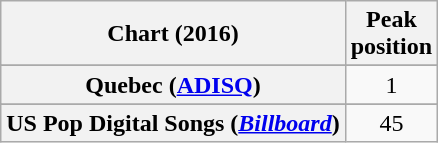<table class="wikitable sortable plainrowheaders" style="text-align:center">
<tr>
<th scope="col">Chart (2016)</th>
<th scope="col">Peak<br> position</th>
</tr>
<tr>
</tr>
<tr>
</tr>
<tr>
</tr>
<tr>
<th scope="row">Quebec (<a href='#'>ADISQ</a>)</th>
<td>1</td>
</tr>
<tr>
</tr>
<tr>
</tr>
<tr>
<th scope="row">US Pop Digital Songs (<em><a href='#'>Billboard</a></em>)</th>
<td>45</td>
</tr>
</table>
